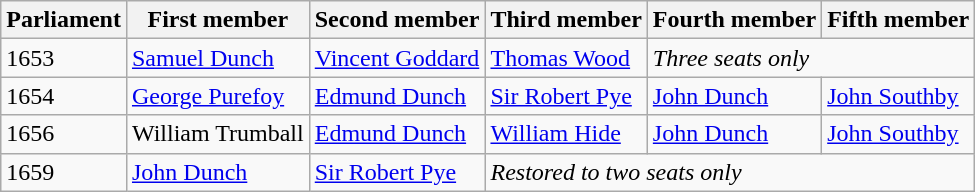<table class="wikitable">
<tr>
<th>Parliament</th>
<th>First member</th>
<th>Second member</th>
<th>Third member</th>
<th>Fourth member</th>
<th>Fifth member</th>
</tr>
<tr>
<td>1653</td>
<td><a href='#'>Samuel Dunch</a></td>
<td><a href='#'>Vincent Goddard</a></td>
<td><a href='#'>Thomas Wood</a></td>
<td colspan = "2"><em>Three seats only</em></td>
</tr>
<tr>
<td>1654</td>
<td><a href='#'>George Purefoy</a></td>
<td><a href='#'>Edmund Dunch</a></td>
<td><a href='#'>Sir Robert Pye</a></td>
<td><a href='#'>John Dunch</a></td>
<td><a href='#'>John Southby</a></td>
</tr>
<tr>
<td>1656</td>
<td>William Trumball</td>
<td><a href='#'>Edmund Dunch</a></td>
<td><a href='#'>William Hide</a></td>
<td><a href='#'>John Dunch</a></td>
<td><a href='#'>John Southby</a></td>
</tr>
<tr>
<td>1659</td>
<td><a href='#'>John Dunch</a></td>
<td><a href='#'>Sir Robert Pye</a></td>
<td colspan = "3"><em>Restored to two seats only</em></td>
</tr>
</table>
